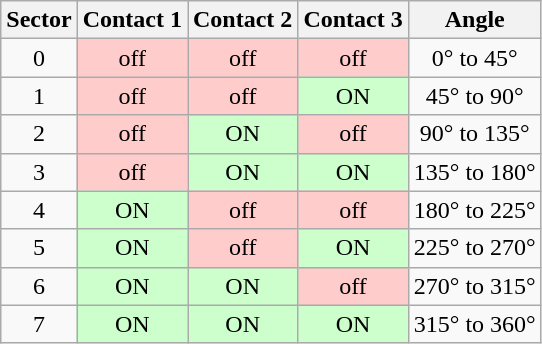<table class="wikitable" style="text-align:center">
<tr>
<th>Sector</th>
<th>Contact 1</th>
<th>Contact 2</th>
<th>Contact 3</th>
<th>Angle</th>
</tr>
<tr>
<td>0</td>
<td bgcolor=#ffcccc>off</td>
<td bgcolor=#ffcccc>off</td>
<td bgcolor=#ffcccc>off</td>
<td>0° to 45°</td>
</tr>
<tr>
<td>1</td>
<td bgcolor=#ffcccc>off</td>
<td bgcolor=#ffcccc>off</td>
<td bgcolor=#ccffcc>ON</td>
<td>45° to 90°</td>
</tr>
<tr>
<td>2</td>
<td bgcolor=#ffcccc>off</td>
<td bgcolor=#ccffcc>ON</td>
<td bgcolor=#ffcccc>off</td>
<td>90° to 135°</td>
</tr>
<tr>
<td>3</td>
<td bgcolor=#ffcccc>off</td>
<td bgcolor=#ccffcc>ON</td>
<td bgcolor=#ccffcc>ON</td>
<td>135° to 180°</td>
</tr>
<tr>
<td>4</td>
<td bgcolor=#ccffcc>ON</td>
<td bgcolor=#ffcccc>off</td>
<td bgcolor=#ffcccc>off</td>
<td>180° to 225°</td>
</tr>
<tr>
<td>5</td>
<td bgcolor=#ccffcc>ON</td>
<td bgcolor=#ffcccc>off</td>
<td bgcolor=#ccffcc>ON</td>
<td>225° to 270°</td>
</tr>
<tr>
<td>6</td>
<td bgcolor=#ccffcc>ON</td>
<td bgcolor=#ccffcc>ON</td>
<td bgcolor=#ffcccc>off</td>
<td>270° to 315°</td>
</tr>
<tr>
<td>7</td>
<td bgcolor=#ccffcc>ON</td>
<td bgcolor=#ccffcc>ON</td>
<td bgcolor=#ccffcc>ON</td>
<td>315° to 360°</td>
</tr>
</table>
